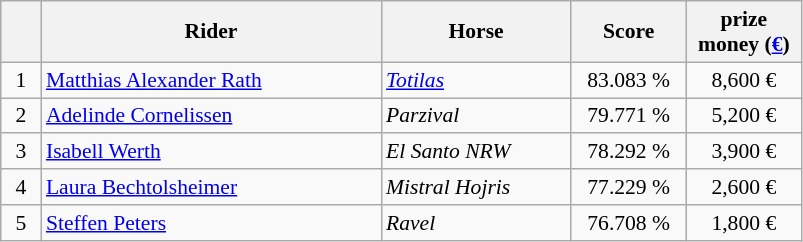<table class="wikitable" style="font-size: 90%">
<tr>
<th width=20></th>
<th width=220>Rider</th>
<th width=120>Horse</th>
<th width=70>Score</th>
<th width=70>prize<br>money (<a href='#'>€</a>)</th>
</tr>
<tr>
<td align=center>1</td>
<td> <a href='#'>Matthias Alexander Rath</a></td>
<td><em><a href='#'>Totilas</a></em></td>
<td align=center>83.083 %</td>
<td align=center>8,600 €</td>
</tr>
<tr>
<td align=center>2</td>
<td> <a href='#'>Adelinde Cornelissen</a></td>
<td><em>Parzival</em></td>
<td align=center>79.771 %</td>
<td align=center>5,200 €</td>
</tr>
<tr>
<td align=center>3</td>
<td> <a href='#'>Isabell Werth</a></td>
<td><em>El Santo NRW</em></td>
<td align=center>78.292 %</td>
<td align=center>3,900 €</td>
</tr>
<tr>
<td align=center>4</td>
<td> <a href='#'>Laura Bechtolsheimer</a></td>
<td><em>Mistral Hojris</em></td>
<td align=center>77.229 %</td>
<td align=center>2,600 €</td>
</tr>
<tr>
<td align=center>5</td>
<td> <a href='#'>Steffen Peters</a></td>
<td><em>Ravel</em></td>
<td align=center>76.708 %</td>
<td align=center>1,800 €</td>
</tr>
</table>
